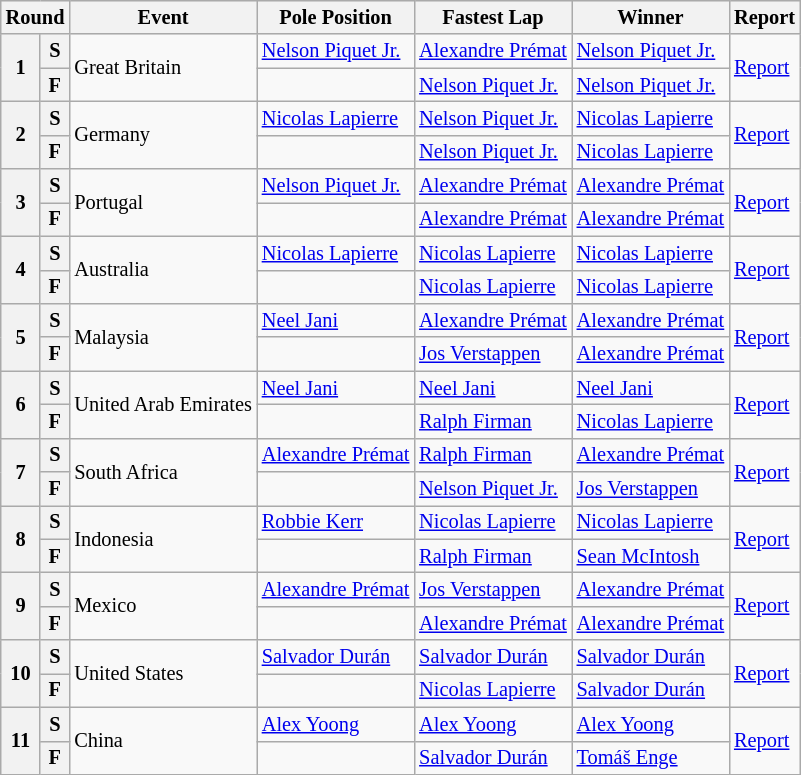<table class="wikitable" style="font-size: 85%">
<tr style="background:#efefef;">
<th colspan=2>Round</th>
<th>Event</th>
<th>Pole Position</th>
<th>Fastest Lap</th>
<th>Winner</th>
<th>Report</th>
</tr>
<tr>
<th rowspan=2>1</th>
<th>S</th>
<td rowspan=2> Great Britain</td>
<td> <a href='#'>Nelson Piquet Jr.</a></td>
<td> <a href='#'>Alexandre Prémat</a></td>
<td> <a href='#'>Nelson Piquet Jr.</a></td>
<td rowspan=2><a href='#'>Report</a></td>
</tr>
<tr>
<th>F</th>
<td></td>
<td> <a href='#'>Nelson Piquet Jr.</a></td>
<td> <a href='#'>Nelson Piquet Jr.</a></td>
</tr>
<tr>
<th rowspan=2>2</th>
<th>S</th>
<td rowspan=2> Germany</td>
<td> <a href='#'>Nicolas Lapierre</a></td>
<td> <a href='#'>Nelson Piquet Jr.</a></td>
<td> <a href='#'>Nicolas Lapierre</a></td>
<td rowspan=2><a href='#'>Report</a></td>
</tr>
<tr>
<th>F</th>
<td></td>
<td> <a href='#'>Nelson Piquet Jr.</a></td>
<td> <a href='#'>Nicolas Lapierre</a></td>
</tr>
<tr>
<th rowspan=2>3</th>
<th>S</th>
<td rowspan=2> Portugal</td>
<td> <a href='#'>Nelson Piquet Jr.</a></td>
<td> <a href='#'>Alexandre Prémat</a></td>
<td> <a href='#'>Alexandre Prémat</a></td>
<td rowspan=2><a href='#'>Report</a></td>
</tr>
<tr>
<th>F</th>
<td></td>
<td> <a href='#'>Alexandre Prémat</a></td>
<td> <a href='#'>Alexandre Prémat</a></td>
</tr>
<tr>
<th rowspan=2>4</th>
<th>S</th>
<td rowspan=2> Australia</td>
<td> <a href='#'>Nicolas Lapierre</a></td>
<td> <a href='#'>Nicolas Lapierre</a></td>
<td> <a href='#'>Nicolas Lapierre</a></td>
<td rowspan=2><a href='#'>Report</a></td>
</tr>
<tr>
<th>F</th>
<td></td>
<td> <a href='#'>Nicolas Lapierre</a></td>
<td> <a href='#'>Nicolas Lapierre</a></td>
</tr>
<tr>
<th rowspan=2>5</th>
<th>S</th>
<td rowspan=2> Malaysia</td>
<td> <a href='#'>Neel Jani</a></td>
<td> <a href='#'>Alexandre Prémat</a></td>
<td> <a href='#'>Alexandre Prémat</a></td>
<td rowspan=2><a href='#'>Report</a></td>
</tr>
<tr>
<th>F</th>
<td></td>
<td> <a href='#'>Jos Verstappen</a></td>
<td> <a href='#'>Alexandre Prémat</a></td>
</tr>
<tr>
<th rowspan=2>6</th>
<th>S</th>
<td rowspan=2> United Arab Emirates</td>
<td> <a href='#'>Neel Jani</a></td>
<td> <a href='#'>Neel Jani</a></td>
<td> <a href='#'>Neel Jani</a></td>
<td rowspan=2><a href='#'>Report</a></td>
</tr>
<tr>
<th>F</th>
<td></td>
<td> <a href='#'>Ralph Firman</a></td>
<td> <a href='#'>Nicolas Lapierre</a></td>
</tr>
<tr>
<th rowspan=2>7</th>
<th>S</th>
<td rowspan=2> South Africa</td>
<td> <a href='#'>Alexandre Prémat</a></td>
<td> <a href='#'>Ralph Firman</a></td>
<td> <a href='#'>Alexandre Prémat</a></td>
<td rowspan=2><a href='#'>Report</a></td>
</tr>
<tr>
<th>F</th>
<td></td>
<td> <a href='#'>Nelson Piquet Jr.</a></td>
<td> <a href='#'>Jos Verstappen</a></td>
</tr>
<tr>
<th rowspan=2>8</th>
<th>S</th>
<td rowspan=2> Indonesia</td>
<td> <a href='#'>Robbie Kerr</a></td>
<td> <a href='#'>Nicolas Lapierre</a></td>
<td> <a href='#'>Nicolas Lapierre</a></td>
<td rowspan=2><a href='#'>Report</a></td>
</tr>
<tr>
<th>F</th>
<td></td>
<td> <a href='#'>Ralph Firman</a></td>
<td> <a href='#'>Sean McIntosh</a></td>
</tr>
<tr>
<th rowspan=2>9</th>
<th>S</th>
<td rowspan=2> Mexico</td>
<td> <a href='#'>Alexandre Prémat</a></td>
<td> <a href='#'>Jos Verstappen</a></td>
<td> <a href='#'>Alexandre Prémat</a></td>
<td rowspan=2><a href='#'>Report</a></td>
</tr>
<tr>
<th>F</th>
<td></td>
<td> <a href='#'>Alexandre Prémat</a></td>
<td> <a href='#'>Alexandre Prémat</a></td>
</tr>
<tr>
<th rowspan=2>10</th>
<th>S</th>
<td rowspan=2> United States</td>
<td> <a href='#'>Salvador Durán</a></td>
<td> <a href='#'>Salvador Durán</a></td>
<td> <a href='#'>Salvador Durán</a></td>
<td rowspan=2><a href='#'>Report</a></td>
</tr>
<tr>
<th>F</th>
<td></td>
<td> <a href='#'>Nicolas Lapierre</a></td>
<td> <a href='#'>Salvador Durán</a></td>
</tr>
<tr>
<th rowspan=2>11</th>
<th>S</th>
<td rowspan=2> China</td>
<td> <a href='#'>Alex Yoong</a></td>
<td> <a href='#'>Alex Yoong</a></td>
<td> <a href='#'>Alex Yoong</a></td>
<td rowspan=2><a href='#'>Report</a></td>
</tr>
<tr>
<th>F</th>
<td></td>
<td> <a href='#'>Salvador Durán</a></td>
<td> <a href='#'>Tomáš Enge</a></td>
</tr>
</table>
